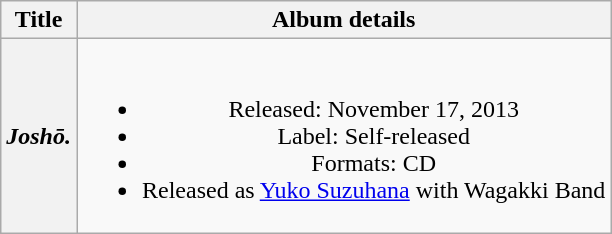<table class="wikitable plainrowheaders" style="text-align:center;">
<tr>
<th>Title</th>
<th>Album details</th>
</tr>
<tr>
<th scope="row"><em>Joshō.</em></th>
<td><br><ul><li>Released: November 17, 2013</li><li>Label: Self-released</li><li>Formats: CD</li><li>Released as <a href='#'>Yuko Suzuhana</a> with Wagakki Band</li></ul></td>
</tr>
</table>
